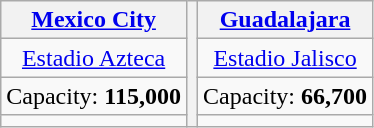<table class=wikitable style="text-align:center"">
<tr>
<th><a href='#'>Mexico City</a></th>
<th rowspan="6"></th>
<th><a href='#'>Guadalajara</a></th>
</tr>
<tr>
<td><a href='#'>Estadio Azteca</a></td>
<td><a href='#'>Estadio Jalisco</a></td>
</tr>
<tr>
<td>Capacity: <strong>115,000</strong></td>
<td>Capacity: <strong>66,700</strong></td>
</tr>
<tr>
<td></td>
<td></td>
</tr>
</table>
